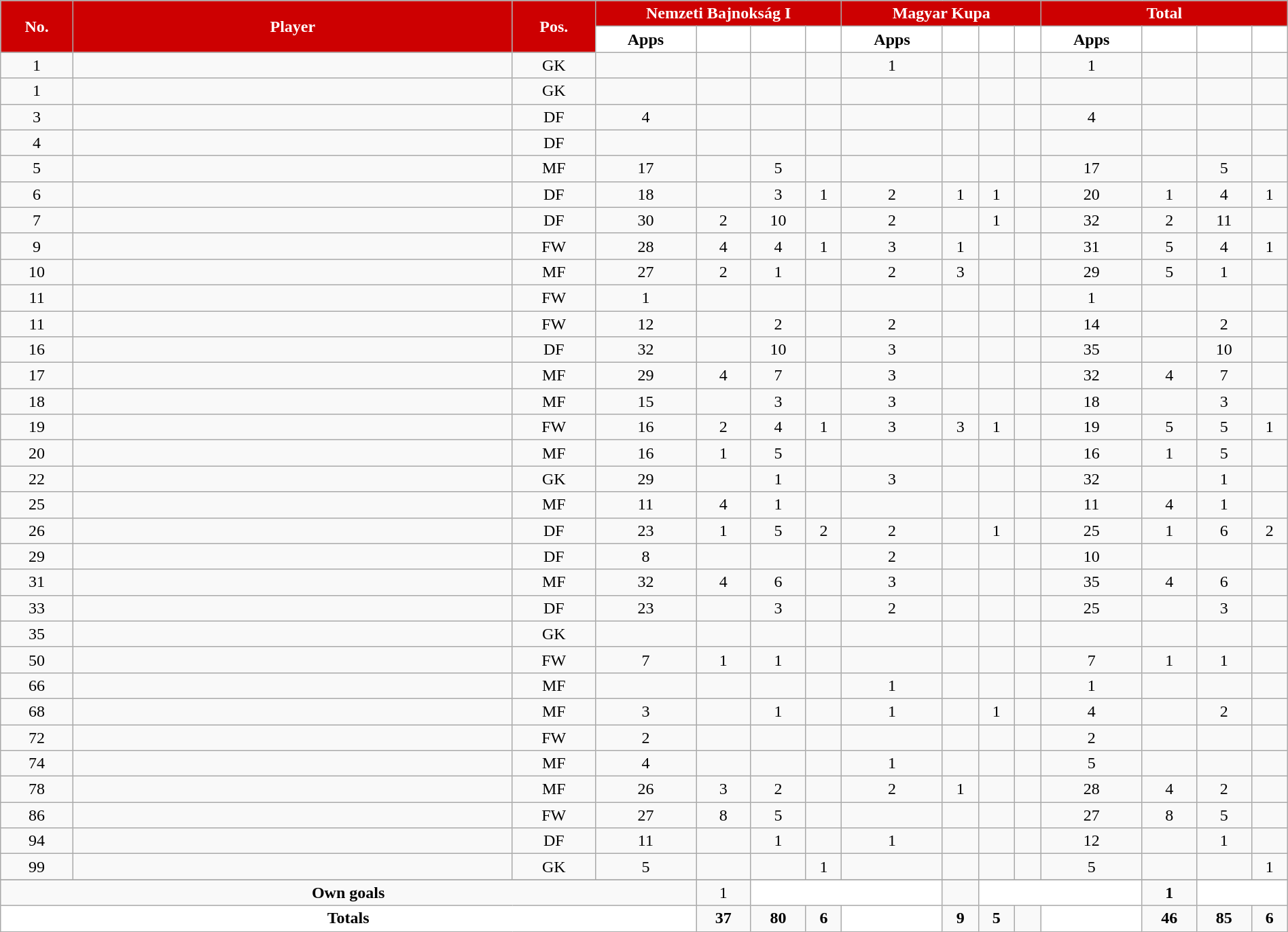<table class="wikitable sortable alternance" style="text-align:center;width:100%">
<tr>
<th rowspan="2" style="background-color:#CD0001;color:white;width:5px">No.</th>
<th rowspan="2" style="background-color:#CD0001;color:white;width:180px">Player</th>
<th rowspan="2" style="background-color:#CD0001;color:white;width:5px">Pos.</th>
<th colspan="4" style="background:#CD0001;color:white">Nemzeti Bajnokság I</th>
<th colspan="4" style="background:#CD0001;color:white">Magyar Kupa</th>
<th colspan="4" style="background:#CD0001;color:white">Total</th>
</tr>
<tr style="text-align:center">
<th width="4" style="background-color:white;color:black">Apps</th>
<th width="4" style="background-color:white"></th>
<th width="4" style="background-color:white"></th>
<th width="4" style="background-color:white"></th>
<th width="4" style="background-color:white;color:black">Apps</th>
<th width="4" style="background-color:white"></th>
<th width="4" style="background-color:white"></th>
<th width="4" style="background-color:white"></th>
<th width="4" style="background-color:white;color:black">Apps</th>
<th width="4" style="background-color:white"></th>
<th width="4" style="background-color:white"></th>
<th width="4" style="background-color:white"></th>
</tr>
<tr>
<td>1</td>
<td> </td>
<td>GK</td>
<td></td>
<td></td>
<td></td>
<td></td>
<td>1</td>
<td></td>
<td></td>
<td></td>
<td>1</td>
<td></td>
<td></td>
<td></td>
</tr>
<tr>
<td>1</td>
<td> </td>
<td>GK</td>
<td></td>
<td></td>
<td></td>
<td></td>
<td></td>
<td></td>
<td></td>
<td></td>
<td></td>
<td></td>
<td></td>
<td></td>
</tr>
<tr>
<td>3</td>
<td> </td>
<td>DF</td>
<td>4</td>
<td></td>
<td></td>
<td></td>
<td></td>
<td></td>
<td></td>
<td></td>
<td>4</td>
<td></td>
<td></td>
<td></td>
</tr>
<tr>
<td>4</td>
<td> </td>
<td>DF</td>
<td></td>
<td></td>
<td></td>
<td></td>
<td></td>
<td></td>
<td></td>
<td></td>
<td></td>
<td></td>
<td></td>
<td></td>
</tr>
<tr>
<td>5</td>
<td> </td>
<td>MF</td>
<td>17</td>
<td></td>
<td>5</td>
<td></td>
<td></td>
<td></td>
<td></td>
<td></td>
<td>17</td>
<td></td>
<td>5</td>
<td></td>
</tr>
<tr>
<td>6</td>
<td> </td>
<td>DF</td>
<td>18</td>
<td></td>
<td>3</td>
<td>1</td>
<td>2</td>
<td>1</td>
<td>1</td>
<td></td>
<td>20</td>
<td>1</td>
<td>4</td>
<td>1</td>
</tr>
<tr>
<td>7</td>
<td> </td>
<td>DF</td>
<td>30</td>
<td>2</td>
<td>10</td>
<td></td>
<td>2</td>
<td></td>
<td>1</td>
<td></td>
<td>32</td>
<td>2</td>
<td>11</td>
<td></td>
</tr>
<tr>
<td>9</td>
<td> </td>
<td>FW</td>
<td>28</td>
<td>4</td>
<td>4</td>
<td>1</td>
<td>3</td>
<td>1</td>
<td></td>
<td></td>
<td>31</td>
<td>5</td>
<td>4</td>
<td>1</td>
</tr>
<tr>
<td>10</td>
<td> </td>
<td>MF</td>
<td>27</td>
<td>2</td>
<td>1</td>
<td></td>
<td>2</td>
<td>3</td>
<td></td>
<td></td>
<td>29</td>
<td>5</td>
<td>1</td>
<td></td>
</tr>
<tr>
<td>11</td>
<td> </td>
<td>FW</td>
<td>1</td>
<td></td>
<td></td>
<td></td>
<td></td>
<td></td>
<td></td>
<td></td>
<td>1</td>
<td></td>
<td></td>
<td></td>
</tr>
<tr>
<td>11</td>
<td> </td>
<td>FW</td>
<td>12</td>
<td></td>
<td>2</td>
<td></td>
<td>2</td>
<td></td>
<td></td>
<td></td>
<td>14</td>
<td></td>
<td>2</td>
<td></td>
</tr>
<tr>
<td>16</td>
<td> </td>
<td>DF</td>
<td>32</td>
<td></td>
<td>10</td>
<td></td>
<td>3</td>
<td></td>
<td></td>
<td></td>
<td>35</td>
<td></td>
<td>10</td>
<td></td>
</tr>
<tr>
<td>17</td>
<td> </td>
<td>MF</td>
<td>29</td>
<td>4</td>
<td>7</td>
<td></td>
<td>3</td>
<td></td>
<td></td>
<td></td>
<td>32</td>
<td>4</td>
<td>7</td>
<td></td>
</tr>
<tr>
<td>18</td>
<td> </td>
<td>MF</td>
<td>15</td>
<td></td>
<td>3</td>
<td></td>
<td>3</td>
<td></td>
<td></td>
<td></td>
<td>18</td>
<td></td>
<td>3</td>
<td></td>
</tr>
<tr>
<td>19</td>
<td> </td>
<td>FW</td>
<td>16</td>
<td>2</td>
<td>4</td>
<td>1</td>
<td>3</td>
<td>3</td>
<td>1</td>
<td></td>
<td>19</td>
<td>5</td>
<td>5</td>
<td>1</td>
</tr>
<tr>
<td>20</td>
<td> </td>
<td>MF</td>
<td>16</td>
<td>1</td>
<td>5</td>
<td></td>
<td></td>
<td></td>
<td></td>
<td></td>
<td>16</td>
<td>1</td>
<td>5</td>
<td></td>
</tr>
<tr>
<td>22</td>
<td> </td>
<td>GK</td>
<td>29</td>
<td></td>
<td>1</td>
<td></td>
<td>3</td>
<td></td>
<td></td>
<td></td>
<td>32</td>
<td></td>
<td>1</td>
<td></td>
</tr>
<tr>
<td>25</td>
<td> </td>
<td>MF</td>
<td>11</td>
<td>4</td>
<td>1</td>
<td></td>
<td></td>
<td></td>
<td></td>
<td></td>
<td>11</td>
<td>4</td>
<td>1</td>
<td></td>
</tr>
<tr>
<td>26</td>
<td> </td>
<td>DF</td>
<td>23</td>
<td>1</td>
<td>5</td>
<td>2</td>
<td>2</td>
<td></td>
<td>1</td>
<td></td>
<td>25</td>
<td>1</td>
<td>6</td>
<td>2</td>
</tr>
<tr>
<td>29</td>
<td> </td>
<td>DF</td>
<td>8</td>
<td></td>
<td></td>
<td></td>
<td>2</td>
<td></td>
<td></td>
<td></td>
<td>10</td>
<td></td>
<td></td>
<td></td>
</tr>
<tr>
<td>31</td>
<td> </td>
<td>MF</td>
<td>32</td>
<td>4</td>
<td>6</td>
<td></td>
<td>3</td>
<td></td>
<td></td>
<td></td>
<td>35</td>
<td>4</td>
<td>6</td>
<td></td>
</tr>
<tr>
<td>33</td>
<td> </td>
<td>DF</td>
<td>23</td>
<td></td>
<td>3</td>
<td></td>
<td>2</td>
<td></td>
<td></td>
<td></td>
<td>25</td>
<td></td>
<td>3</td>
<td></td>
</tr>
<tr>
<td>35</td>
<td> </td>
<td>GK</td>
<td></td>
<td></td>
<td></td>
<td></td>
<td></td>
<td></td>
<td></td>
<td></td>
<td></td>
<td></td>
<td></td>
<td></td>
</tr>
<tr>
<td>50</td>
<td> </td>
<td>FW</td>
<td>7</td>
<td>1</td>
<td>1</td>
<td></td>
<td></td>
<td></td>
<td></td>
<td></td>
<td>7</td>
<td>1</td>
<td>1</td>
<td></td>
</tr>
<tr>
<td>66</td>
<td> </td>
<td>MF</td>
<td></td>
<td></td>
<td></td>
<td></td>
<td>1</td>
<td></td>
<td></td>
<td></td>
<td>1</td>
<td></td>
<td></td>
<td></td>
</tr>
<tr>
<td>68</td>
<td> </td>
<td>MF</td>
<td>3</td>
<td></td>
<td>1</td>
<td></td>
<td>1</td>
<td></td>
<td>1</td>
<td></td>
<td>4</td>
<td></td>
<td>2</td>
<td></td>
</tr>
<tr>
<td>72</td>
<td> </td>
<td>FW</td>
<td>2</td>
<td></td>
<td></td>
<td></td>
<td></td>
<td></td>
<td></td>
<td></td>
<td>2</td>
<td></td>
<td></td>
<td></td>
</tr>
<tr>
<td>74</td>
<td> </td>
<td>MF</td>
<td>4</td>
<td></td>
<td></td>
<td></td>
<td>1</td>
<td></td>
<td></td>
<td></td>
<td>5</td>
<td></td>
<td></td>
<td></td>
</tr>
<tr>
<td>78</td>
<td> </td>
<td>MF</td>
<td>26</td>
<td>3</td>
<td>2</td>
<td></td>
<td>2</td>
<td>1</td>
<td></td>
<td></td>
<td>28</td>
<td>4</td>
<td>2</td>
<td></td>
</tr>
<tr>
<td>86</td>
<td> </td>
<td>FW</td>
<td>27</td>
<td>8</td>
<td>5</td>
<td></td>
<td></td>
<td></td>
<td></td>
<td></td>
<td>27</td>
<td>8</td>
<td>5</td>
<td></td>
</tr>
<tr>
<td>94</td>
<td> </td>
<td>DF</td>
<td>11</td>
<td></td>
<td>1</td>
<td></td>
<td>1</td>
<td></td>
<td></td>
<td></td>
<td>12</td>
<td></td>
<td>1</td>
<td></td>
</tr>
<tr>
<td>99</td>
<td> </td>
<td>GK</td>
<td>5</td>
<td></td>
<td></td>
<td>1</td>
<td></td>
<td></td>
<td></td>
<td></td>
<td>5</td>
<td></td>
<td></td>
<td>1</td>
</tr>
<tr>
</tr>
<tr class="sortbottom">
<td colspan="4"><strong>Own goals</strong></td>
<td>1</td>
<td colspan="3" style="background:white;text-align:center"></td>
<td></td>
<td colspan="3" style="background:white;text-align:center"></td>
<td><strong>1</strong></td>
<td colspan="2" style="background:white;text-align:center"></td>
</tr>
<tr class="sortbottom">
<td colspan="4" style="background:white;text-align:center"><strong>Totals</strong></td>
<td><strong>37</strong></td>
<td><strong>80</strong></td>
<td><strong>6</strong></td>
<td rowspan="3" style="background:white;text-align:center"></td>
<td><strong>9</strong></td>
<td><strong>5</strong></td>
<td></td>
<td rowspan="3" style="background:white;text-align:center"></td>
<td><strong>46</strong></td>
<td><strong>85</strong></td>
<td><strong>6</strong></td>
</tr>
</table>
